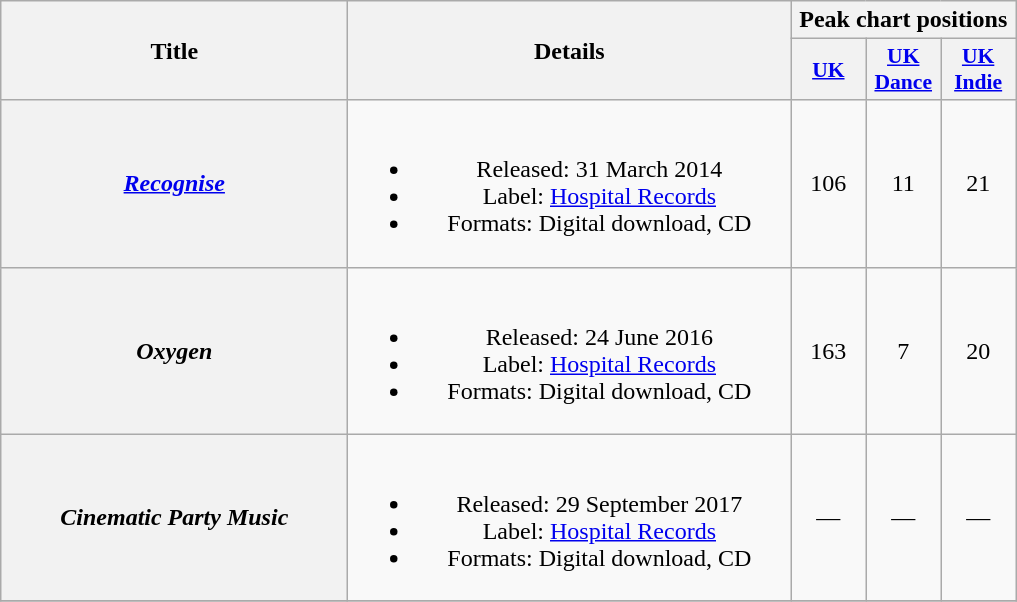<table class="wikitable plainrowheaders" style="text-align:center;">
<tr>
<th scope="col" rowspan="2" style="width:14em;">Title</th>
<th scope="col" rowspan="2" style="width:18em;">Details</th>
<th scope="col" colspan="3">Peak chart positions</th>
</tr>
<tr>
<th scope="col" style="width:3em;font-size:90%;"><a href='#'>UK</a></th>
<th scope="col" style="width:3em;font-size:90%;"><a href='#'>UK Dance</a></th>
<th scope="col" style="width:3em;font-size:90%;"><a href='#'>UK Indie</a></th>
</tr>
<tr>
<th ! scope="row"><strong><em><a href='#'>Recognise</a></em></strong></th>
<td><br><ul><li>Released: 31 March 2014</li><li>Label: <a href='#'>Hospital Records</a></li><li>Formats: Digital download, CD</li></ul></td>
<td>106</td>
<td>11</td>
<td>21</td>
</tr>
<tr>
<th ! scope="row"><strong><em>Oxygen</em></strong></th>
<td><br><ul><li>Released: 24 June 2016</li><li>Label: <a href='#'>Hospital Records</a></li><li>Formats: Digital download, CD</li></ul></td>
<td>163</td>
<td>7</td>
<td>20</td>
</tr>
<tr>
<th ! scope="row"><strong><em>Cinematic Party Music</em></strong></th>
<td><br><ul><li>Released: 29 September 2017</li><li>Label: <a href='#'>Hospital Records</a></li><li>Formats: Digital download, CD</li></ul></td>
<td>—</td>
<td>—</td>
<td>—</td>
</tr>
<tr>
</tr>
</table>
